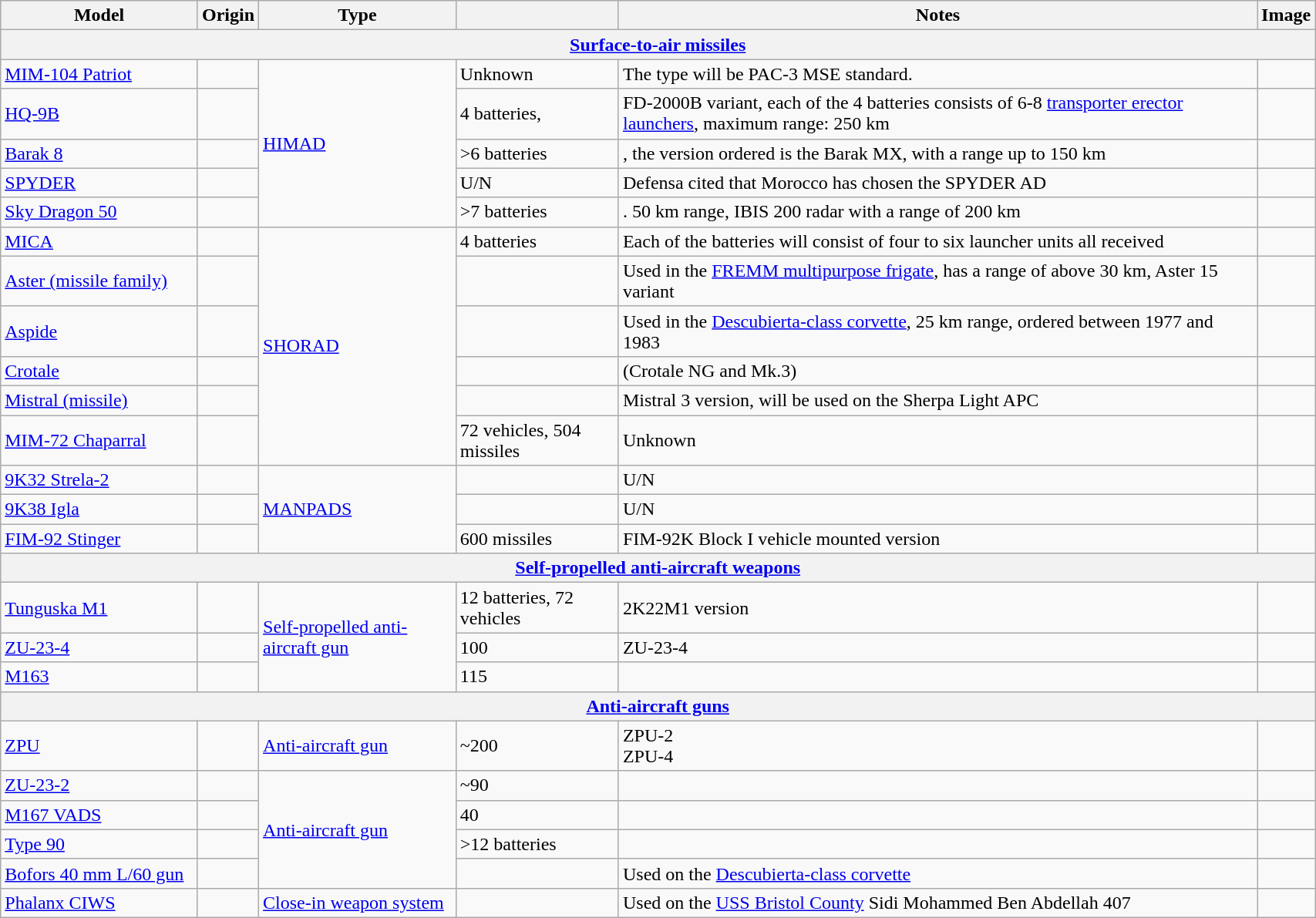<table class="wikitable" width="90%">
<tr>
<th width="15%">Model</th>
<th>Origin</th>
<th width="15%">Type</th>
<th></th>
<th>Notes</th>
<th>Image</th>
</tr>
<tr>
<th colspan="6" style="align: center;"><a href='#'>Surface-to-air missiles</a></th>
</tr>
<tr>
<td><a href='#'>MIM-104 Patriot</a></td>
<td></td>
<td rowspan="5"><a href='#'>HIMAD</a></td>
<td>Unknown</td>
<td>The type will be PAC-3 MSE standard.</td>
<td></td>
</tr>
<tr>
<td><a href='#'>HQ-9B</a></td>
<td></td>
<td>4 batteries,</td>
<td>FD-2000B variant, each of the 4 batteries consists of 6-8 <a href='#'>transporter erector launchers</a>, maximum range: 250 km</td>
<td></td>
</tr>
<tr>
<td><a href='#'>Barak 8</a></td>
<td> <br> </td>
<td>>6 batteries</td>
<td>, the version ordered is the Barak MX, with a range up to 150 km</td>
<td></td>
</tr>
<tr>
<td><a href='#'>SPYDER</a></td>
<td></td>
<td>U/N</td>
<td>Defensa cited that Morocco has chosen the SPYDER AD </td>
<td></td>
</tr>
<tr>
<td><a href='#'>Sky Dragon 50</a></td>
<td></td>
<td>>7 batteries</td>
<td>. 50 km range, IBIS 200 radar with a range of 200 km</td>
<td></td>
</tr>
<tr>
<td><a href='#'>MICA</a></td>
<td></td>
<td rowspan="6"><a href='#'>SHORAD</a></td>
<td>4 batteries</td>
<td>Each of the batteries will consist of four to six launcher units  all received</td>
<td></td>
</tr>
<tr>
<td><a href='#'>Aster (missile family)</a></td>
<td> <br> </td>
<td></td>
<td>Used in the <a href='#'>FREMM multipurpose frigate</a>, has a range of above 30 km, Aster 15 variant</td>
<td></td>
</tr>
<tr>
<td><a href='#'>Aspide</a></td>
<td></td>
<td></td>
<td>Used in the <a href='#'>Descubierta-class corvette</a>, 25 km range, ordered between 1977 and 1983</td>
<td></td>
</tr>
<tr>
<td><a href='#'>Crotale</a></td>
<td></td>
<td></td>
<td>(Crotale NG and Mk.3)</td>
<td></td>
</tr>
<tr>
<td><a href='#'>Mistral (missile)</a></td>
<td></td>
<td></td>
<td> Mistral 3 version, will be used on the Sherpa Light APC</td>
<td></td>
</tr>
<tr>
<td><a href='#'>MIM-72 Chaparral</a></td>
<td></td>
<td>72 vehicles, 504 missiles</td>
<td>Unknown</td>
<td></td>
</tr>
<tr>
<td><a href='#'>9K32 Strela-2</a></td>
<td></td>
<td rowspan="3"><a href='#'>MANPADS</a></td>
<td></td>
<td>U/N</td>
<td></td>
</tr>
<tr>
<td><a href='#'>9K38 Igla</a></td>
<td></td>
<td></td>
<td>U/N</td>
<td></td>
</tr>
<tr>
<td><a href='#'>FIM-92 Stinger</a></td>
<td></td>
<td>600 missiles </td>
<td>FIM-92K Block I vehicle mounted version</td>
<td></td>
</tr>
<tr>
<th colspan="6" style="align: center;"><a href='#'>Self-propelled anti-aircraft weapons</a></th>
</tr>
<tr>
<td><a href='#'>Tunguska M1</a></td>
<td></td>
<td rowspan="3"><a href='#'>Self-propelled anti-aircraft gun</a></td>
<td>12 batteries, 72 vehicles</td>
<td>2K22M1 version</td>
<td></td>
</tr>
<tr>
<td><a href='#'>ZU-23-4</a></td>
<td></td>
<td>100</td>
<td>ZU-23-4</td>
<td></td>
</tr>
<tr>
<td><a href='#'>M163</a></td>
<td></td>
<td>115</td>
<td></td>
<td></td>
</tr>
<tr>
<th colspan="6" style="align: center;"><a href='#'>Anti-aircraft guns</a></th>
</tr>
<tr>
<td><a href='#'>ZPU</a></td>
<td></td>
<td><a href='#'>Anti-aircraft gun</a></td>
<td>~200</td>
<td>ZPU-2<br>ZPU-4</td>
<td></td>
</tr>
<tr>
<td><a href='#'>ZU-23-2</a></td>
<td></td>
<td rowspan="4"><a href='#'>Anti-aircraft gun</a></td>
<td>~90</td>
<td></td>
<td></td>
</tr>
<tr>
<td><a href='#'>M167 VADS</a><br></td>
<td></td>
<td>40</td>
<td></td>
<td></td>
</tr>
<tr>
<td><a href='#'>Type 90</a></td>
<td></td>
<td>>12 batteries</td>
<td></td>
<td></td>
</tr>
<tr>
<td><a href='#'>Bofors 40 mm L/60 gun</a></td>
<td></td>
<td></td>
<td>Used on the <a href='#'>Descubierta-class corvette</a></td>
<td></td>
</tr>
<tr>
<td><a href='#'>Phalanx CIWS</a></td>
<td></td>
<td><a href='#'>Close-in weapon system</a></td>
<td></td>
<td>Used on the <a href='#'>USS Bristol County</a> Sidi Mohammed Ben Abdellah 407</td>
<td></td>
</tr>
</table>
